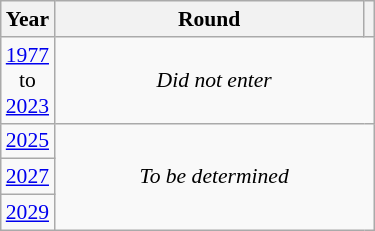<table class="wikitable" style="text-align: center; font-size:90%">
<tr>
<th>Year</th>
<th style="width:200px">Round</th>
<th></th>
</tr>
<tr>
<td><a href='#'>1977</a><br>to<br><a href='#'>2023</a></td>
<td colspan="2"><em>Did not enter</em></td>
</tr>
<tr>
<td><a href='#'>2025</a></td>
<td colspan="2" rowspan="3"><em>To be determined</em></td>
</tr>
<tr>
<td><a href='#'>2027</a></td>
</tr>
<tr>
<td><a href='#'>2029</a></td>
</tr>
</table>
